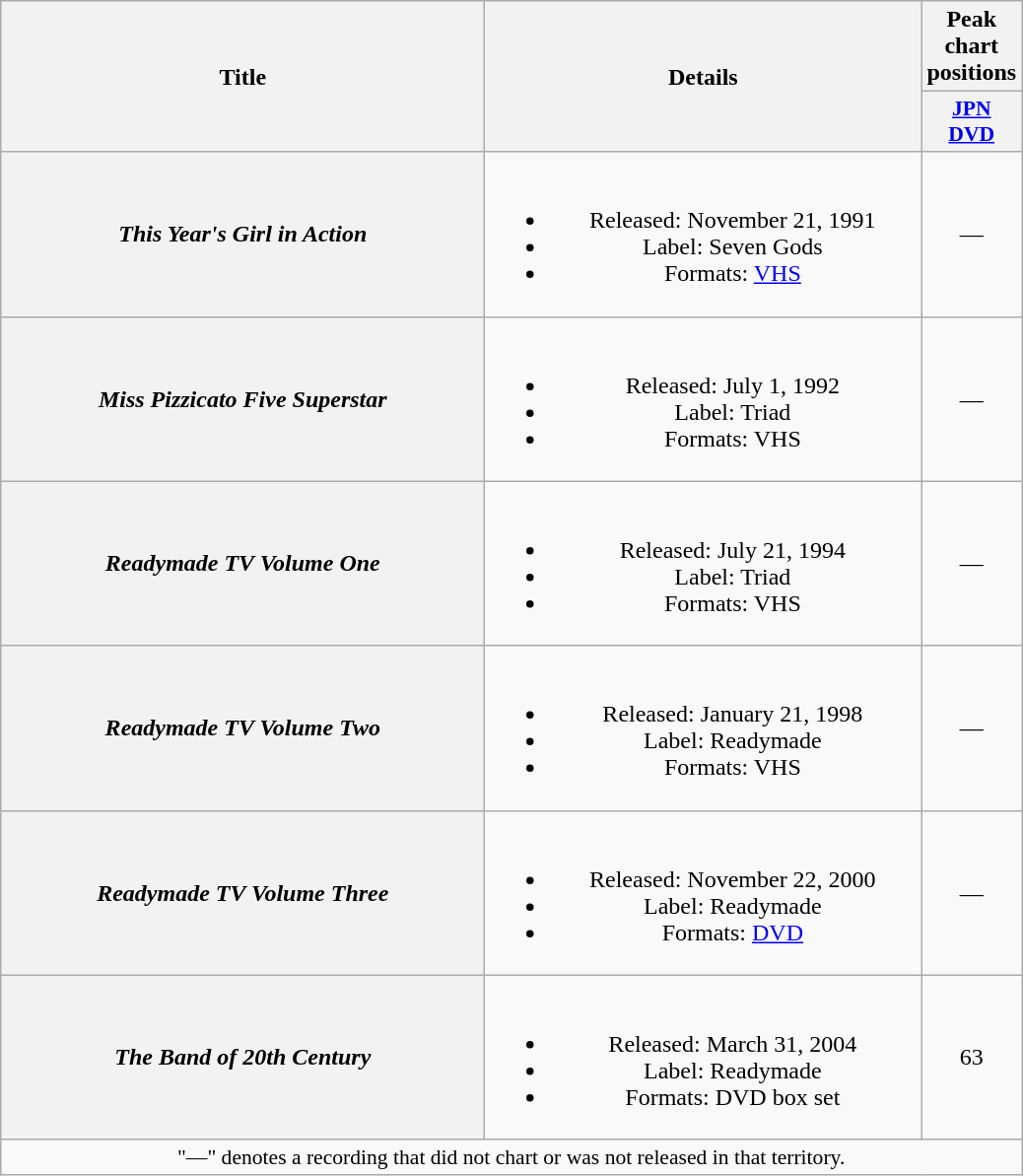<table class="wikitable plainrowheaders" style="text-align:center;">
<tr>
<th scope="col" rowspan="2" style="width:20em;">Title</th>
<th scope="col" rowspan="2" style="width:18em;">Details</th>
<th scope="col" colspan="1">Peak chart positions</th>
</tr>
<tr>
<th scope="col" style="width:2.5em;font-size:90%;"><a href='#'>JPN<br>DVD</a><br></th>
</tr>
<tr>
<th scope="row"><em>This Year's Girl in Action</em></th>
<td><br><ul><li>Released: November 21, 1991</li><li>Label: Seven Gods</li><li>Formats: <a href='#'>VHS</a></li></ul></td>
<td>—</td>
</tr>
<tr>
<th scope="row"><em>Miss Pizzicato Five Superstar</em></th>
<td><br><ul><li>Released: July 1, 1992</li><li>Label: Triad</li><li>Formats: VHS</li></ul></td>
<td>—</td>
</tr>
<tr>
<th scope="row"><em>Readymade TV Volume One</em></th>
<td><br><ul><li>Released: July 21, 1994</li><li>Label: Triad</li><li>Formats: VHS</li></ul></td>
<td>—</td>
</tr>
<tr>
<th scope="row"><em>Readymade TV Volume Two</em></th>
<td><br><ul><li>Released: January 21, 1998</li><li>Label: Readymade</li><li>Formats: VHS</li></ul></td>
<td>—</td>
</tr>
<tr>
<th scope="row"><em>Readymade TV Volume Three</em></th>
<td><br><ul><li>Released: November 22, 2000</li><li>Label: Readymade</li><li>Formats: <a href='#'>DVD</a></li></ul></td>
<td>—</td>
</tr>
<tr>
<th scope="row"><em>The Band of 20th Century</em></th>
<td><br><ul><li>Released: March 31, 2004</li><li>Label: Readymade</li><li>Formats: DVD box set</li></ul></td>
<td>63</td>
</tr>
<tr>
<td colspan="3" style="font-size:90%">"—" denotes a recording that did not chart or was not released in that territory.</td>
</tr>
</table>
